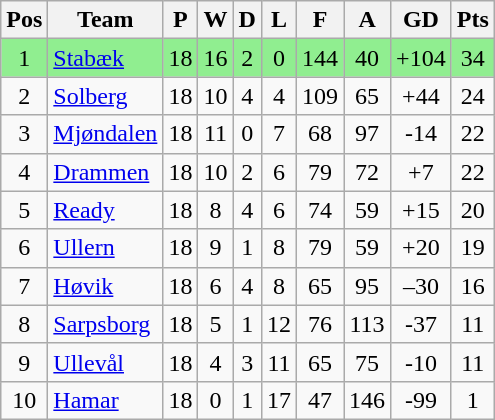<table class="wikitable sortable" style="text-align: center;">
<tr>
<th>Pos</th>
<th>Team</th>
<th>P</th>
<th>W</th>
<th>D</th>
<th>L</th>
<th>F</th>
<th>A</th>
<th>GD</th>
<th>Pts</th>
</tr>
<tr style="background:#90EE90;">
<td>1</td>
<td align="left"><a href='#'>Stabæk</a></td>
<td>18</td>
<td>16</td>
<td>2</td>
<td>0</td>
<td>144</td>
<td>40</td>
<td>+104</td>
<td>34</td>
</tr>
<tr>
<td>2</td>
<td align="left"><a href='#'>Solberg</a></td>
<td>18</td>
<td>10</td>
<td>4</td>
<td>4</td>
<td>109</td>
<td>65</td>
<td>+44</td>
<td>24</td>
</tr>
<tr>
<td>3</td>
<td align="left"><a href='#'>Mjøndalen</a></td>
<td>18</td>
<td>11</td>
<td>0</td>
<td>7</td>
<td>68</td>
<td>97</td>
<td>-14</td>
<td>22</td>
</tr>
<tr>
<td>4</td>
<td align="left"><a href='#'>Drammen</a></td>
<td>18</td>
<td>10</td>
<td>2</td>
<td>6</td>
<td>79</td>
<td>72</td>
<td>+7</td>
<td>22</td>
</tr>
<tr>
<td>5</td>
<td align="left"><a href='#'>Ready</a></td>
<td>18</td>
<td>8</td>
<td>4</td>
<td>6</td>
<td>74</td>
<td>59</td>
<td>+15</td>
<td>20</td>
</tr>
<tr>
<td>6</td>
<td align="left"><a href='#'>Ullern</a></td>
<td>18</td>
<td>9</td>
<td>1</td>
<td>8</td>
<td>79</td>
<td>59</td>
<td>+20</td>
<td>19</td>
</tr>
<tr>
<td>7</td>
<td align="left"><a href='#'>Høvik</a></td>
<td>18</td>
<td>6</td>
<td>4</td>
<td>8</td>
<td>65</td>
<td>95</td>
<td>–30</td>
<td>16</td>
</tr>
<tr>
<td>8</td>
<td align="left"><a href='#'>Sarpsborg</a></td>
<td>18</td>
<td>5</td>
<td>1</td>
<td>12</td>
<td>76</td>
<td>113</td>
<td>-37</td>
<td>11</td>
</tr>
<tr>
<td>9</td>
<td align="left"><a href='#'>Ullevål</a></td>
<td>18</td>
<td>4</td>
<td>3</td>
<td>11</td>
<td>65</td>
<td>75</td>
<td>-10</td>
<td>11</td>
</tr>
<tr>
<td>10</td>
<td align="left"><a href='#'>Hamar</a></td>
<td>18</td>
<td>0</td>
<td>1</td>
<td>17</td>
<td>47</td>
<td>146</td>
<td>-99</td>
<td>1</td>
</tr>
</table>
